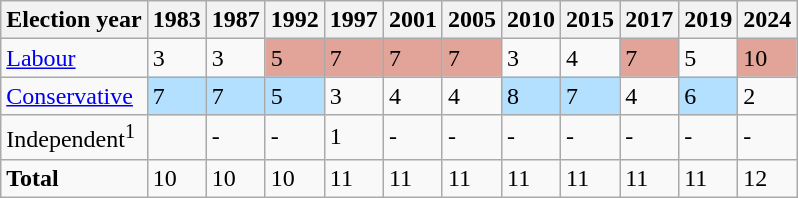<table class="wikitable">
<tr>
<th>Election year</th>
<th>1983</th>
<th>1987</th>
<th>1992</th>
<th>1997</th>
<th>2001</th>
<th>2005</th>
<th>2010</th>
<th>2015</th>
<th>2017</th>
<th>2019</th>
<th>2024</th>
</tr>
<tr>
<td><a href='#'>Labour</a></td>
<td>3</td>
<td>3</td>
<td style="background-color:#e2a499;">5</td>
<td style="background-color:#e2a499;">7</td>
<td style="background-color:#e2a499;">7</td>
<td style="background-color:#e2a499;">7</td>
<td>3</td>
<td>4</td>
<td style="background-color:#e2a499;">7</td>
<td>5</td>
<td style="background-color:#e2a499;">10</td>
</tr>
<tr>
<td><a href='#'>Conservative</a></td>
<td style="background:#B3E0FF">7</td>
<td style="background:#B3E0FF">7</td>
<td style="background:#B3E0FF">5</td>
<td>3</td>
<td>4</td>
<td>4</td>
<td style="background:#B3E0FF">8</td>
<td style="background:#B3E0FF">7</td>
<td>4</td>
<td style="background:#B3E0FF">6</td>
<td>2</td>
</tr>
<tr>
<td>Independent<sup>1</sup></td>
<td></td>
<td>-</td>
<td>-</td>
<td>1</td>
<td>-</td>
<td>-</td>
<td>-</td>
<td>-</td>
<td>-</td>
<td>-</td>
<td>-</td>
</tr>
<tr>
<td><strong>Total</strong></td>
<td>10</td>
<td>10</td>
<td>10</td>
<td>11</td>
<td>11</td>
<td>11</td>
<td>11</td>
<td>11</td>
<td>11</td>
<td>11</td>
<td>12</td>
</tr>
</table>
